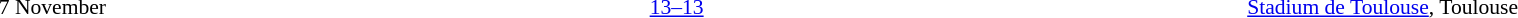<table style="width:100%;" cellspacing="1">
<tr>
<th width=15%></th>
<th width=25%></th>
<th width=10%></th>
<th width=25%></th>
</tr>
<tr style=font-size:90%>
<td align=right>7 November</td>
<td align=right></td>
<td align=center><a href='#'>13–13</a></td>
<td></td>
<td><a href='#'>Stadium de Toulouse</a>, Toulouse</td>
</tr>
</table>
